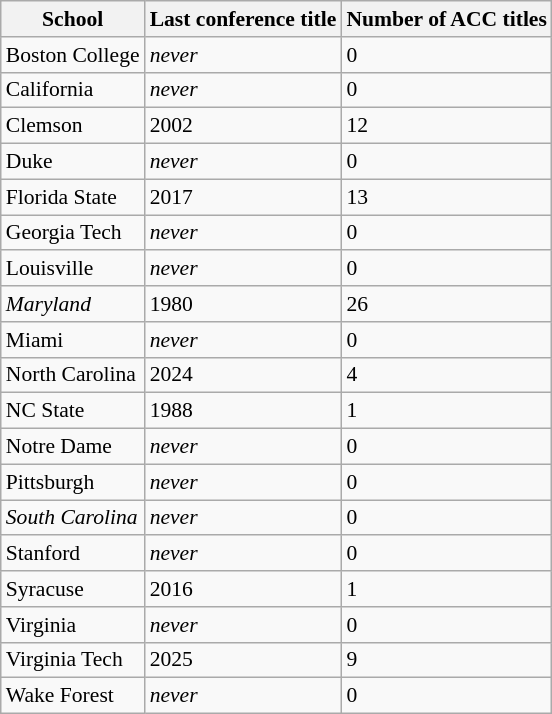<table class="wikitable sortable" style="font-size:90%" align="center">
<tr>
<th>School</th>
<th>Last conference title</th>
<th>Number of ACC titles</th>
</tr>
<tr>
<td>Boston College</td>
<td><em>never</em></td>
<td>0</td>
</tr>
<tr>
<td>California</td>
<td><em>never</em></td>
<td>0</td>
</tr>
<tr>
<td>Clemson</td>
<td>2002</td>
<td>12</td>
</tr>
<tr>
<td>Duke</td>
<td><em>never</em></td>
<td>0</td>
</tr>
<tr>
<td>Florida State</td>
<td>2017</td>
<td>13</td>
</tr>
<tr>
<td>Georgia Tech</td>
<td><em>never</em></td>
<td>0</td>
</tr>
<tr>
<td>Louisville</td>
<td><em>never</em></td>
<td>0</td>
</tr>
<tr>
<td><em>Maryland</em></td>
<td>1980</td>
<td>26</td>
</tr>
<tr>
<td>Miami</td>
<td><em>never</em></td>
<td>0</td>
</tr>
<tr>
<td>North Carolina</td>
<td>2024</td>
<td>4</td>
</tr>
<tr>
<td>NC State</td>
<td>1988</td>
<td>1</td>
</tr>
<tr>
<td>Notre Dame</td>
<td><em>never</em></td>
<td>0</td>
</tr>
<tr>
<td>Pittsburgh</td>
<td><em>never</em></td>
<td>0</td>
</tr>
<tr>
<td><em>South Carolina</em></td>
<td><em>never</em></td>
<td>0</td>
</tr>
<tr>
<td>Stanford</td>
<td><em>never</em></td>
<td>0</td>
</tr>
<tr>
<td>Syracuse</td>
<td>2016</td>
<td>1</td>
</tr>
<tr>
<td>Virginia</td>
<td><em>never</em></td>
<td>0</td>
</tr>
<tr>
<td>Virginia Tech</td>
<td>2025</td>
<td>9</td>
</tr>
<tr>
<td>Wake Forest</td>
<td><em>never</em></td>
<td>0</td>
</tr>
</table>
